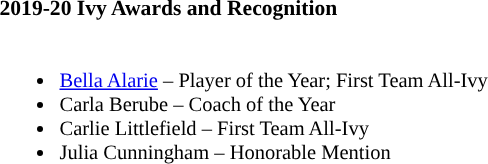<table class="toccolours" style="border-collapse:collapse; font-size:90%;">
<tr>
<td colspan="1"><strong>2019-20 Ivy Awards and Recognition</strong></td>
</tr>
<tr>
<td style="text-align: left; font-size: 95%;" valign="top"><br><ul><li><a href='#'>Bella Alarie</a> – Player of the Year; First Team All-Ivy</li><li>Carla Berube – Coach of the Year</li><li>Carlie Littlefield – First Team All-Ivy</li><li>Julia Cunningham – Honorable Mention</li></ul></td>
</tr>
</table>
